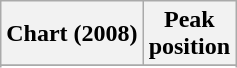<table class="wikitable sortable plainrowheaders" style="text-align:center;">
<tr>
<th>Chart (2008)</th>
<th>Peak<br>position</th>
</tr>
<tr>
</tr>
<tr>
</tr>
</table>
